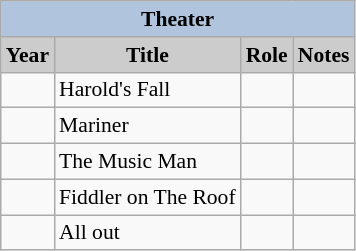<table class="wikitable" style="font-size:90%;">
<tr>
<th colspan="4" style="background:LightSteelBlue">Theater</th>
</tr>
<tr>
<th style="background:#ccc;">Year</th>
<th style="background:#ccc;">Title</th>
<th style="background:#ccc;">Role</th>
<th style="background:#ccc;">Notes</th>
</tr>
<tr>
<td></td>
<td>Harold's Fall</td>
<td></td>
<td></td>
</tr>
<tr>
<td></td>
<td>Mariner</td>
<td></td>
<td></td>
</tr>
<tr>
<td></td>
<td>The Music Man</td>
<td></td>
<td></td>
</tr>
<tr>
<td></td>
<td>Fiddler on The Roof</td>
<td></td>
<td></td>
</tr>
<tr>
<td></td>
<td>All out</td>
<td></td>
<td></td>
</tr>
</table>
